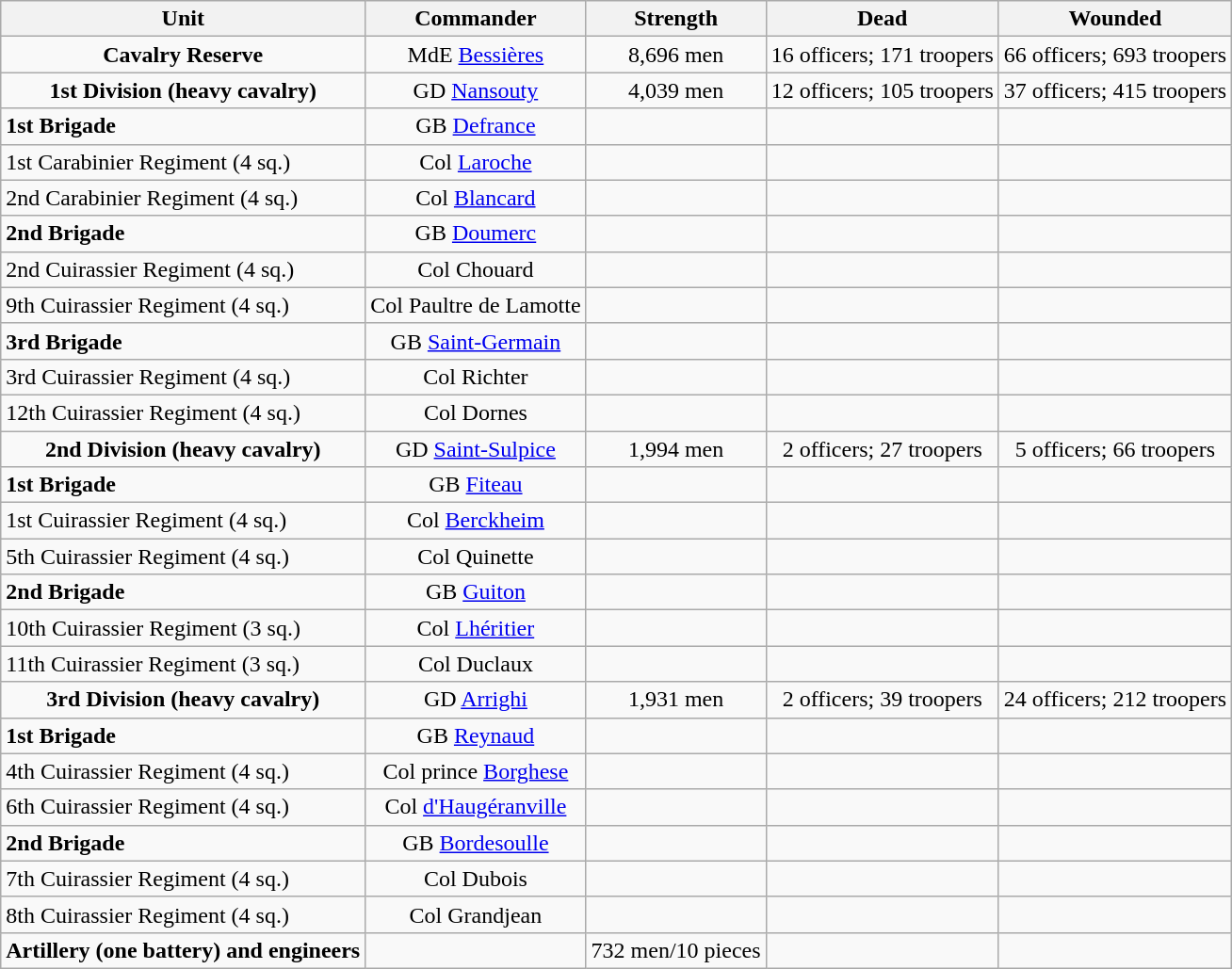<table class="wikitable">
<tr>
<th>Unit</th>
<th>Commander</th>
<th>Strength</th>
<th>Dead</th>
<th>Wounded</th>
</tr>
<tr>
<th style="background:#f9f9f9;">Cavalry Reserve</th>
<td style="text-align:center;">MdE <a href='#'>Bessières</a></td>
<td style="text-align:center;">8,696 men</td>
<td style="text-align:center;">16 officers; 171 troopers</td>
<td style="text-align:center;">66 officers; 693 troopers</td>
</tr>
<tr>
<th style="background:#f9f9f9;">1st Division (heavy cavalry)</th>
<td style="text-align:center;">GD <a href='#'>Nansouty</a></td>
<td style="text-align:center;">4,039 men</td>
<td style="text-align:center;">12 officers; 105 troopers</td>
<td style="text-align:center;">37 officers; 415 troopers</td>
</tr>
<tr>
<td><strong>1st Brigade</strong></td>
<td style="text-align:center;">GB <a href='#'>Defrance</a></td>
<td style="text-align:center;"></td>
<td style="text-align:center;"></td>
<td style="text-align:center;"></td>
</tr>
<tr>
<td>1st Carabinier Regiment (4 sq.)</td>
<td style="text-align:center;">Col <a href='#'>Laroche</a></td>
<td style="text-align:center;"></td>
<td style="text-align:center;"></td>
<td style="text-align:center;"></td>
</tr>
<tr>
<td>2nd Carabinier Regiment (4 sq.)</td>
<td style="text-align:center;">Col <a href='#'>Blancard</a></td>
<td style="text-align:center;"></td>
<td style="text-align:center;"></td>
<td style="text-align:center;"></td>
</tr>
<tr>
<td><strong>2nd Brigade</strong></td>
<td style="text-align:center;">GB <a href='#'>Doumerc</a></td>
<td style="text-align:center;"></td>
<td style="text-align:center;"></td>
<td style="text-align:center;"></td>
</tr>
<tr>
<td>2nd Cuirassier Regiment (4 sq.)</td>
<td style="text-align:center;">Col Chouard</td>
<td style="text-align:center;"></td>
<td style="text-align:center;"></td>
<td style="text-align:center;"></td>
</tr>
<tr>
<td>9th Cuirassier Regiment (4 sq.)</td>
<td style="text-align:center;">Col Paultre de Lamotte</td>
<td style="text-align:center;"></td>
<td style="text-align:center;"></td>
<td style="text-align:center;"></td>
</tr>
<tr>
<td><strong>3rd Brigade</strong></td>
<td style="text-align:center;">GB <a href='#'>Saint-Germain</a></td>
<td style="text-align:center;"></td>
<td style="text-align:center;"></td>
<td style="text-align:center;"></td>
</tr>
<tr>
<td>3rd Cuirassier Regiment (4 sq.)</td>
<td style="text-align:center;">Col Richter</td>
<td style="text-align:center;"></td>
<td style="text-align:center;"></td>
<td style="text-align:center;"></td>
</tr>
<tr>
<td>12th Cuirassier Regiment (4 sq.)</td>
<td style="text-align:center;">Col Dornes</td>
<td style="text-align:center;"></td>
<td style="text-align:center;"></td>
<td style="text-align:center;"></td>
</tr>
<tr>
<th style="background:#f9f9f9;">2nd Division (heavy cavalry)</th>
<td style="text-align:center;">GD <a href='#'>Saint-Sulpice</a></td>
<td style="text-align:center;">1,994 men</td>
<td style="text-align:center;">2 officers; 27 troopers</td>
<td style="text-align:center;">5 officers; 66 troopers</td>
</tr>
<tr>
<td><strong>1st Brigade</strong></td>
<td style="text-align:center;">GB <a href='#'>Fiteau</a></td>
<td style="text-align:center;"></td>
<td style="text-align:center;"></td>
<td style="text-align:center;"></td>
</tr>
<tr>
<td>1st Cuirassier Regiment (4 sq.)</td>
<td style="text-align:center;">Col <a href='#'>Berckheim</a></td>
<td style="text-align:center;"></td>
<td style="text-align:center;"></td>
<td style="text-align:center;"></td>
</tr>
<tr>
<td>5th Cuirassier Regiment (4 sq.)</td>
<td style="text-align:center;">Col Quinette</td>
<td style="text-align:center;"></td>
<td style="text-align:center;"></td>
<td style="text-align:center;"></td>
</tr>
<tr>
<td><strong>2nd Brigade</strong></td>
<td style="text-align:center;">GB <a href='#'>Guiton</a></td>
<td style="text-align:center;"></td>
<td style="text-align:center;"></td>
<td style="text-align:center;"></td>
</tr>
<tr>
<td>10th Cuirassier Regiment (3 sq.)</td>
<td style="text-align:center;">Col <a href='#'>Lhéritier</a></td>
<td style="text-align:center;"></td>
<td style="text-align:center;"></td>
<td style="text-align:center;"></td>
</tr>
<tr>
<td>11th Cuirassier Regiment (3 sq.)</td>
<td style="text-align:center;">Col Duclaux</td>
<td style="text-align:center;"></td>
<td style="text-align:center;"></td>
<td style="text-align:center;"></td>
</tr>
<tr>
<th style="background:#f9f9f9;">3rd Division (heavy cavalry)</th>
<td style="text-align:center;">GD <a href='#'>Arrighi</a></td>
<td style="text-align:center;">1,931 men</td>
<td style="text-align:center;">2 officers; 39 troopers</td>
<td style="text-align:center;">24 officers; 212 troopers</td>
</tr>
<tr>
<td><strong>1st Brigade</strong></td>
<td style="text-align:center;">GB <a href='#'>Reynaud</a></td>
<td style="text-align:center;"></td>
<td style="text-align:center;"></td>
<td style="text-align:center;"></td>
</tr>
<tr>
<td>4th Cuirassier Regiment (4 sq.)</td>
<td style="text-align:center;">Col prince <a href='#'>Borghese</a></td>
<td style="text-align:center;"></td>
<td style="text-align:center;"></td>
<td style="text-align:center;"></td>
</tr>
<tr>
<td>6th Cuirassier Regiment (4 sq.)</td>
<td style="text-align:center;">Col <a href='#'>d'Haugéranville</a></td>
<td style="text-align:center;"></td>
<td style="text-align:center;"></td>
<td style="text-align:center;"></td>
</tr>
<tr>
<td><strong>2nd Brigade</strong></td>
<td style="text-align:center;">GB <a href='#'>Bordesoulle</a></td>
<td style="text-align:center;"></td>
<td style="text-align:center;"></td>
<td style="text-align:center;"></td>
</tr>
<tr>
<td>7th Cuirassier Regiment (4 sq.)</td>
<td style="text-align:center;">Col Dubois</td>
<td style="text-align:center;"></td>
<td style="text-align:center;"></td>
<td style="text-align:center;"></td>
</tr>
<tr>
<td>8th Cuirassier Regiment (4 sq.)</td>
<td style="text-align:center;">Col Grandjean</td>
<td style="text-align:center;"></td>
<td style="text-align:center;"></td>
<td style="text-align:center;"></td>
</tr>
<tr>
<td><strong>Artillery (one battery) and engineers</strong></td>
<td style="text-align:center;"></td>
<td style="text-align:center;">732 men/10 pieces</td>
<td style="text-align:center;"></td>
<td style="text-align:center;"></td>
</tr>
</table>
